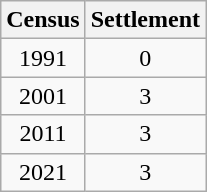<table class="wikitable" style="text-align:center">
<tr>
<th>Census</th>
<th>Settlement</th>
</tr>
<tr>
<td>1991</td>
<td>0</td>
</tr>
<tr>
<td>2001</td>
<td>3</td>
</tr>
<tr>
<td>2011</td>
<td>3</td>
</tr>
<tr>
<td>2021</td>
<td>3</td>
</tr>
</table>
